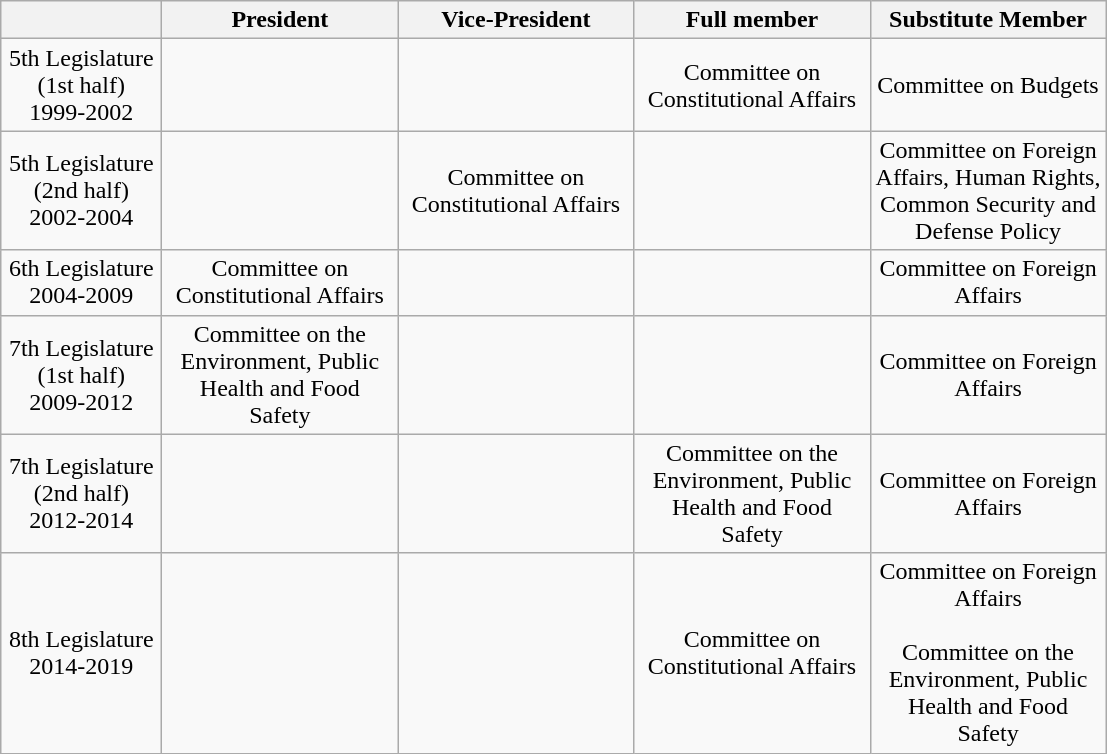<table class="wikitable" style="text-align:center">
<tr>
<th></th>
<th>President</th>
<th>Vice-President</th>
<th>Full member</th>
<th>Substitute Member</th>
</tr>
<tr>
<td style = "width:100px;">5th Legislature <br> (1st half) <br> 1999-2002</td>
<td></td>
<td></td>
<td style="width:150px;">Committee on <br> Constitutional Affairs</td>
<td style = "width:150px;">Committee on Budgets</td>
</tr>
<tr>
<td>5th Legislature <br> (2nd half) <br> 2002-2004</td>
<td></td>
<td style="width:150px;">Committee on <br> Constitutional Affairs</td>
<td></td>
<td>Committee on Foreign Affairs, Human Rights, Common Security and Defense Policy</td>
</tr>
<tr>
<td>6th Legislature 2004-2009</td>
<td style="width:150px;">Committee on <br> Constitutional Affairs</td>
<td></td>
<td></td>
<td>Committee on Foreign Affairs</td>
</tr>
<tr>
<td>7th Legislature <br> (1st half) <br> 2009-2012</td>
<td>Committee on the Environment, Public Health and Food Safety</td>
<td></td>
<td></td>
<td>Committee on Foreign Affairs</td>
</tr>
<tr>
<td>7th Legislature <br> (2nd half)<br> 2012-2014</td>
<td></td>
<td></td>
<td>Committee on the Environment, Public Health and Food Safety</td>
<td>Committee on Foreign Affairs</td>
</tr>
<tr>
<td>8th Legislature <br>2014-2019</td>
<td></td>
<td></td>
<td style="width:150px;">Committee on <br> Constitutional Affairs</td>
<td>Committee on Foreign Affairs <br> <br> Committee on the Environment, Public Health and Food Safety</td>
</tr>
</table>
